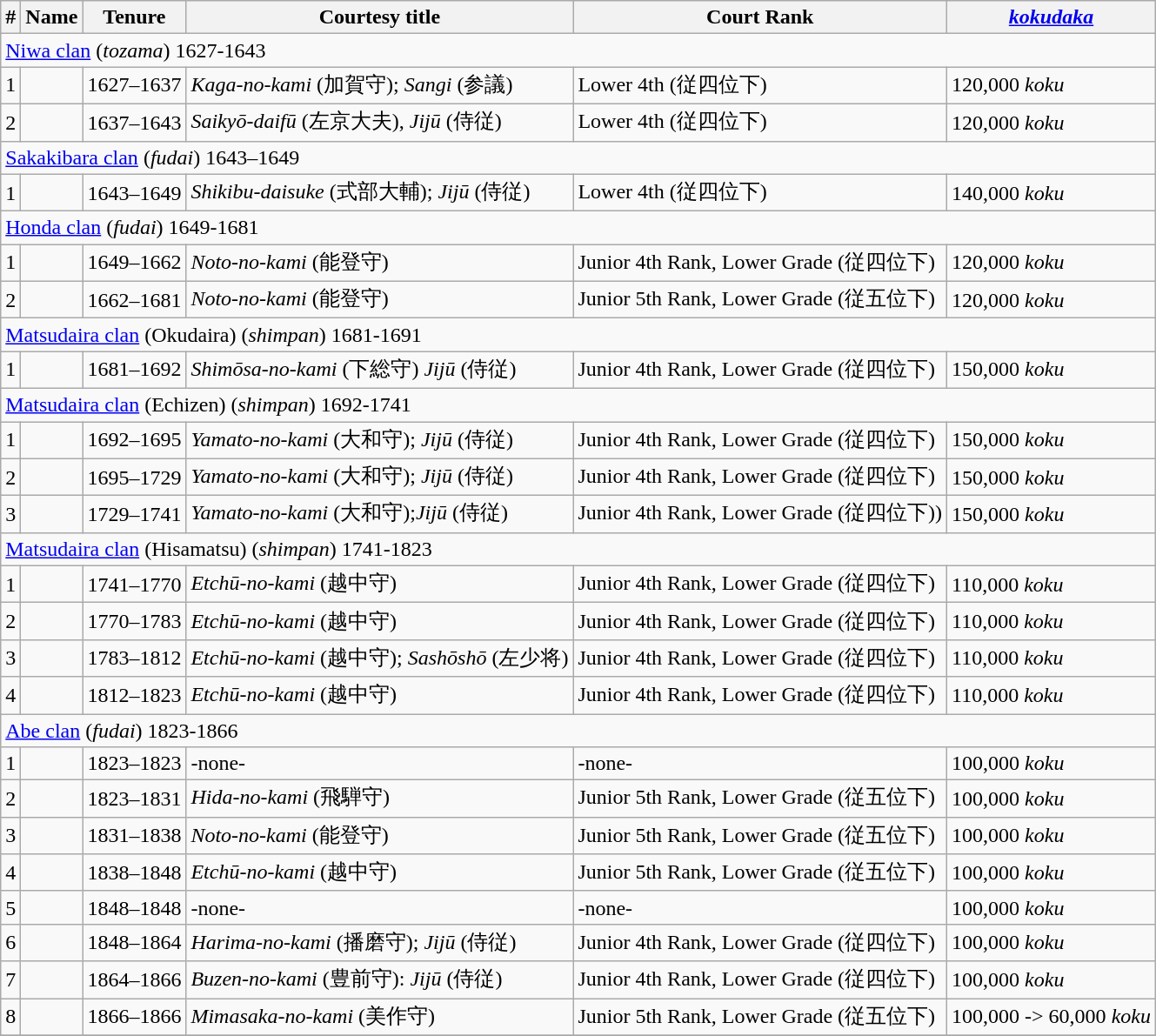<table class=wikitable>
<tr>
<th>#</th>
<th>Name</th>
<th>Tenure</th>
<th>Courtesy title</th>
<th>Court Rank</th>
<th><em><a href='#'>kokudaka</a></em></th>
</tr>
<tr>
<td colspan=6> <a href='#'>Niwa clan</a> (<em>tozama</em>) 1627-1643</td>
</tr>
<tr>
<td>1</td>
<td></td>
<td>1627–1637</td>
<td><em>Kaga-no-kami</em> (加賀守); <em>Sangi</em> (参議)</td>
<td>Lower 4th (従四位下)</td>
<td>120,000 <em>koku</em></td>
</tr>
<tr>
<td>2</td>
<td></td>
<td>1637–1643</td>
<td><em>Saikyō-daifū</em> (左京大夫), <em>Jijū</em> (侍従)</td>
<td>Lower 4th (従四位下)</td>
<td>120,000 <em>koku</em></td>
</tr>
<tr>
<td colspan=6> <a href='#'>Sakakibara clan</a> (<em>fudai</em>) 1643–1649</td>
</tr>
<tr>
<td>1</td>
<td></td>
<td>1643–1649</td>
<td><em>Shikibu-daisuke</em> (式部大輔); <em>Jijū</em> (侍従)</td>
<td>Lower 4th (従四位下)</td>
<td>140,000 <em>koku</em></td>
</tr>
<tr>
<td colspan=6> <a href='#'>Honda clan</a> (<em>fudai</em>) 1649-1681</td>
</tr>
<tr>
<td>1</td>
<td></td>
<td>1649–1662</td>
<td><em>Noto-no-kami</em> (能登守)</td>
<td>Junior 4th Rank, Lower Grade (従四位下)</td>
<td>120,000 <em>koku</em></td>
</tr>
<tr>
<td>2</td>
<td></td>
<td>1662–1681</td>
<td><em>Noto-no-kami</em> (能登守)</td>
<td>Junior 5th Rank, Lower Grade (従五位下)</td>
<td>120,000 <em>koku</em></td>
</tr>
<tr>
<td colspan=6> <a href='#'>Matsudaira clan</a> (Okudaira) (<em>shimpan</em>) 1681-1691</td>
</tr>
<tr>
<td>1</td>
<td></td>
<td>1681–1692</td>
<td><em>Shimōsa-no-kami</em> (下総守) <em>Jijū</em> (侍従)</td>
<td>Junior 4th Rank, Lower Grade (従四位下)</td>
<td>150,000 <em>koku</em></td>
</tr>
<tr>
<td colspan=6> <a href='#'>Matsudaira clan</a> (Echizen) (<em>shimpan</em>) 1692-1741</td>
</tr>
<tr>
<td>1</td>
<td></td>
<td>1692–1695</td>
<td><em>Yamato-no-kami</em> (大和守); <em>Jijū</em> (侍従)</td>
<td>Junior 4th Rank, Lower Grade (従四位下)</td>
<td>150,000 <em>koku</em></td>
</tr>
<tr>
<td>2</td>
<td></td>
<td>1695–1729</td>
<td><em>Yamato-no-kami</em> (大和守); <em>Jijū</em> (侍従)</td>
<td>Junior 4th Rank, Lower Grade (従四位下)</td>
<td>150,000 <em>koku</em></td>
</tr>
<tr>
<td>3</td>
<td></td>
<td>1729–1741</td>
<td><em>Yamato-no-kami</em> (大和守);<em>Jijū</em> (侍従)</td>
<td>Junior 4th Rank, Lower Grade (従四位下))</td>
<td>150,000 <em>koku</em></td>
</tr>
<tr>
<td colspan=6> <a href='#'>Matsudaira clan</a> (Hisamatsu) (<em>shimpan</em>) 1741-1823</td>
</tr>
<tr>
<td>1</td>
<td></td>
<td>1741–1770</td>
<td><em>Etchū-no-kami</em> (越中守)</td>
<td>Junior 4th Rank, Lower Grade (従四位下)</td>
<td>110,000 <em>koku</em></td>
</tr>
<tr>
<td>2</td>
<td></td>
<td>1770–1783</td>
<td><em>Etchū-no-kami</em> (越中守)</td>
<td>Junior 4th Rank, Lower Grade (従四位下)</td>
<td>110,000 <em>koku</em></td>
</tr>
<tr>
<td>3</td>
<td></td>
<td>1783–1812</td>
<td><em>Etchū-no-kami</em> (越中守); <em>Sashōshō</em> (左少将)</td>
<td>Junior 4th Rank, Lower Grade (従四位下)</td>
<td>110,000 <em>koku</em></td>
</tr>
<tr>
<td>4</td>
<td></td>
<td>1812–1823</td>
<td><em>Etchū-no-kami</em> (越中守)</td>
<td>Junior 4th Rank, Lower Grade (従四位下)</td>
<td>110,000 <em>koku</em></td>
</tr>
<tr>
<td colspan=6> <a href='#'>Abe clan</a>  (<em>fudai</em>) 1823-1866</td>
</tr>
<tr>
<td>1</td>
<td></td>
<td>1823–1823</td>
<td>-none-</td>
<td>-none-</td>
<td>100,000 <em>koku</em></td>
</tr>
<tr>
<td>2</td>
<td></td>
<td>1823–1831</td>
<td><em>Hida-no-kami</em> (飛騨守)</td>
<td>Junior 5th Rank, Lower Grade (従五位下)</td>
<td>100,000 <em>koku</em></td>
</tr>
<tr>
<td>3</td>
<td></td>
<td>1831–1838</td>
<td><em>Noto-no-kami</em> (能登守)</td>
<td>Junior 5th Rank, Lower Grade (従五位下)</td>
<td>100,000 <em>koku</em></td>
</tr>
<tr>
<td>4</td>
<td></td>
<td>1838–1848</td>
<td><em>Etchū-no-kami</em> (越中守)</td>
<td>Junior 5th Rank, Lower Grade (従五位下)</td>
<td>100,000 <em>koku</em></td>
</tr>
<tr>
<td>5</td>
<td></td>
<td>1848–1848</td>
<td>-none-</td>
<td>-none-</td>
<td>100,000 <em>koku</em></td>
</tr>
<tr>
<td>6</td>
<td></td>
<td>1848–1864</td>
<td><em>Harima-no-kami</em> (播磨守); <em>Jijū</em> (侍従)</td>
<td>Junior 4th Rank, Lower Grade (従四位下)</td>
<td>100,000 <em>koku</em></td>
</tr>
<tr>
<td>7</td>
<td></td>
<td>1864–1866</td>
<td><em>Buzen-no-kami</em> (豊前守): <em>Jijū</em> (侍従)</td>
<td>Junior 4th Rank, Lower Grade (従四位下)</td>
<td>100,000 <em>koku</em></td>
</tr>
<tr>
<td>8</td>
<td></td>
<td>1866–1866</td>
<td><em>Mimasaka-no-kami</em> (美作守)</td>
<td>Junior 5th Rank, Lower Grade (従五位下)</td>
<td>100,000 -> 60,000 <em>koku</em></td>
</tr>
<tr>
</tr>
</table>
